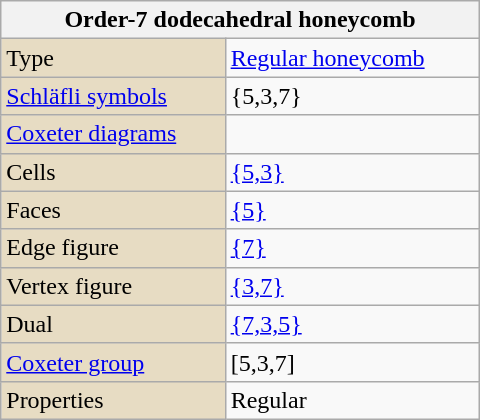<table class="wikitable" align="right" style="margin-left:10px" width=320>
<tr>
<th bgcolor=#e7dcc3 colspan=2>Order-7 dodecahedral honeycomb</th>
</tr>
<tr>
<td bgcolor=#e7dcc3>Type</td>
<td><a href='#'>Regular honeycomb</a></td>
</tr>
<tr>
<td bgcolor=#e7dcc3><a href='#'>Schläfli symbols</a></td>
<td>{5,3,7}</td>
</tr>
<tr>
<td bgcolor=#e7dcc3><a href='#'>Coxeter diagrams</a></td>
<td></td>
</tr>
<tr>
<td bgcolor=#e7dcc3>Cells</td>
<td><a href='#'>{5,3}</a> </td>
</tr>
<tr>
<td bgcolor=#e7dcc3>Faces</td>
<td><a href='#'>{5}</a></td>
</tr>
<tr>
<td bgcolor=#e7dcc3>Edge figure</td>
<td><a href='#'>{7}</a></td>
</tr>
<tr>
<td bgcolor=#e7dcc3>Vertex figure</td>
<td><a href='#'>{3,7}</a><br></td>
</tr>
<tr>
<td bgcolor=#e7dcc3>Dual</td>
<td><a href='#'>{7,3,5}</a></td>
</tr>
<tr>
<td bgcolor=#e7dcc3><a href='#'>Coxeter group</a></td>
<td>[5,3,7]</td>
</tr>
<tr>
<td bgcolor=#e7dcc3>Properties</td>
<td>Regular</td>
</tr>
</table>
